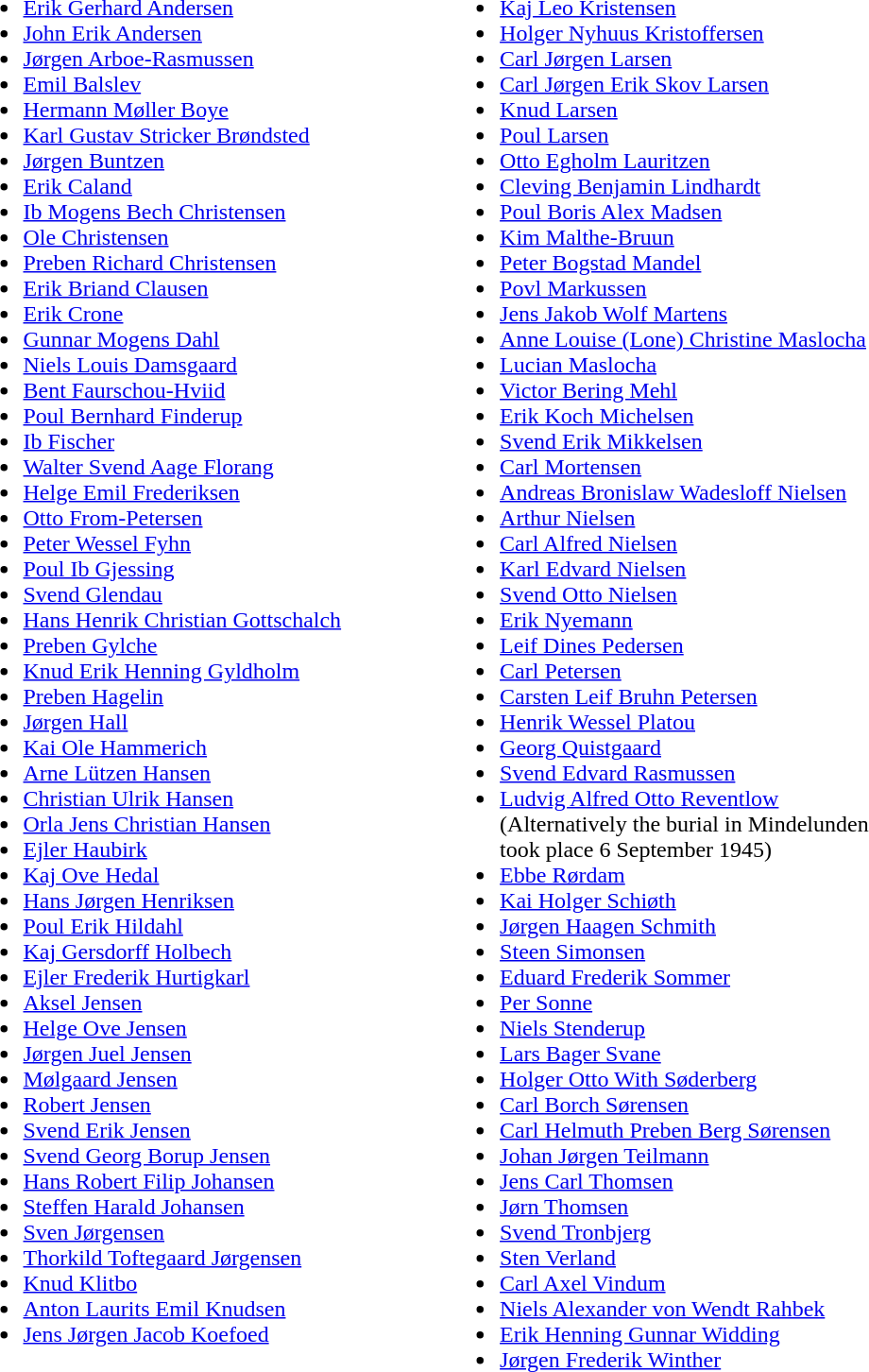<table>
<tr ---- valign="top">
<td style="padding-left: 25px; padding-right: 45px; "><br><ul><li><a href='#'>Erik Gerhard Andersen</a></li><li><a href='#'>John Erik Andersen</a></li><li><a href='#'>Jørgen Arboe-Rasmussen</a></li><li><a href='#'>Emil Balslev</a></li><li><a href='#'>Hermann Møller Boye</a></li><li><a href='#'>Karl Gustav Stricker Brøndsted</a></li><li><a href='#'>Jørgen Buntzen</a></li><li><a href='#'>Erik Caland</a></li><li><a href='#'>Ib Mogens Bech Christensen</a></li><li><a href='#'>Ole Christensen</a></li><li><a href='#'>Preben Richard Christensen</a></li><li><a href='#'>Erik Briand Clausen</a></li><li><a href='#'>Erik Crone</a></li><li><a href='#'>Gunnar Mogens Dahl</a></li><li><a href='#'>Niels Louis Damsgaard</a></li><li><a href='#'>Bent Faurschou-Hviid</a></li><li><a href='#'>Poul Bernhard Finderup</a></li><li><a href='#'>Ib Fischer</a></li><li><a href='#'>Walter Svend Aage Florang</a></li><li><a href='#'>Helge Emil Frederiksen</a></li><li><a href='#'>Otto From-Petersen</a></li><li><a href='#'>Peter Wessel Fyhn</a></li><li><a href='#'>Poul Ib Gjessing</a></li><li><a href='#'>Svend Glendau</a></li><li><a href='#'>Hans Henrik Christian Gottschalch</a></li><li><a href='#'>Preben Gylche</a></li><li><a href='#'>Knud Erik Henning Gyldholm</a></li><li><a href='#'>Preben Hagelin</a></li><li><a href='#'>Jørgen Hall</a></li><li><a href='#'>Kai Ole Hammerich</a></li><li><a href='#'>Arne Lützen Hansen</a></li><li><a href='#'>Christian Ulrik Hansen</a></li><li><a href='#'>Orla Jens Christian Hansen</a></li><li><a href='#'>Ejler Haubirk</a></li><li><a href='#'>Kaj Ove Hedal</a></li><li><a href='#'>Hans Jørgen Henriksen</a></li><li><a href='#'>Poul Erik Hildahl</a></li><li><a href='#'>Kaj Gersdorff Holbech</a></li><li><a href='#'>Ejler Frederik Hurtigkarl</a></li><li><a href='#'>Aksel Jensen</a></li><li><a href='#'>Helge Ove Jensen</a></li><li><a href='#'>Jørgen Juel Jensen</a></li><li><a href='#'>Mølgaard Jensen</a></li><li><a href='#'>Robert Jensen</a></li><li><a href='#'>Svend Erik Jensen</a></li><li><a href='#'>Svend Georg Borup Jensen</a></li><li><a href='#'>Hans Robert Filip Johansen</a></li><li><a href='#'>Steffen Harald Johansen</a></li><li><a href='#'>Sven Jørgensen</a></li><li><a href='#'>Thorkild Toftegaard Jørgensen</a></li><li><a href='#'>Knud Klitbo</a></li><li><a href='#'>Anton Laurits Emil Knudsen</a></li><li><a href='#'>Jens Jørgen Jacob Koefoed</a></li></ul></td>
<td style="padding-left: 25px; padding-right: 45px; "><br><ul><li><a href='#'>Kaj Leo Kristensen</a></li><li><a href='#'>Holger Nyhuus Kristoffersen</a></li><li><a href='#'>Carl Jørgen Larsen</a></li><li><a href='#'>Carl Jørgen Erik Skov Larsen</a></li><li><a href='#'>Knud Larsen</a></li><li><a href='#'>Poul Larsen</a></li><li><a href='#'>Otto Egholm Lauritzen</a></li><li><a href='#'>Cleving Benjamin Lindhardt</a></li><li><a href='#'>Poul Boris Alex Madsen</a></li><li><a href='#'>Kim Malthe-Bruun</a></li><li><a href='#'>Peter Bogstad Mandel</a></li><li><a href='#'>Povl Markussen</a></li><li><a href='#'>Jens Jakob Wolf Martens</a></li><li><a href='#'>Anne Louise (Lone) Christine Maslocha</a></li><li><a href='#'>Lucian Maslocha</a></li><li><a href='#'>Victor Bering Mehl</a></li><li><a href='#'>Erik Koch Michelsen</a></li><li><a href='#'>Svend Erik Mikkelsen</a></li><li><a href='#'>Carl Mortensen</a></li><li><a href='#'>Andreas Bronislaw Wadesloff Nielsen</a></li><li><a href='#'>Arthur Nielsen</a></li><li><a href='#'>Carl Alfred Nielsen</a></li><li><a href='#'>Karl Edvard Nielsen</a></li><li><a href='#'>Svend Otto Nielsen</a></li><li><a href='#'>Erik Nyemann</a></li><li><a href='#'>Leif Dines Pedersen</a></li><li><a href='#'>Carl Petersen</a></li><li><a href='#'>Carsten Leif Bruhn Petersen</a></li><li><a href='#'>Henrik Wessel Platou</a></li><li><a href='#'>Georg Quistgaard</a></li><li><a href='#'>Svend Edvard Rasmussen</a></li><li><a href='#'>Ludvig Alfred Otto Reventlow</a><br>(Alternatively the burial in Mindelunden <br>took place 6 September 1945)</li><li><a href='#'>Ebbe Rørdam</a></li><li><a href='#'>Kai Holger Schiøth</a></li><li><a href='#'>Jørgen Haagen Schmith</a></li><li><a href='#'>Steen Simonsen</a></li><li><a href='#'>Eduard Frederik Sommer</a></li><li><a href='#'>Per Sonne</a></li><li><a href='#'>Niels Stenderup</a></li><li><a href='#'>Lars Bager Svane</a></li><li><a href='#'>Holger Otto With Søderberg</a></li><li><a href='#'>Carl Borch Sørensen</a></li><li><a href='#'>Carl Helmuth Preben Berg Sørensen</a></li><li><a href='#'>Johan Jørgen Teilmann</a></li><li><a href='#'>Jens Carl Thomsen</a></li><li><a href='#'>Jørn Thomsen</a></li><li><a href='#'>Svend Tronbjerg</a></li><li><a href='#'>Sten Verland</a></li><li><a href='#'>Carl Axel Vindum</a></li><li><a href='#'>Niels Alexander von Wendt Rahbek</a></li><li><a href='#'>Erik Henning Gunnar Widding</a></li><li><a href='#'>Jørgen Frederik Winther</a></li></ul></td>
<td style="padding-left: 25px; padding-right: 45px; "></td>
</tr>
</table>
